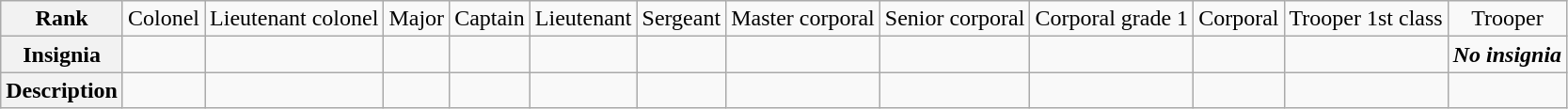<table class="wikitable">
<tr style="text-align:center;">
<th>Rank</th>
<td>Colonel</td>
<td>Lieutenant colonel</td>
<td>Major</td>
<td>Captain</td>
<td>Lieutenant</td>
<td>Sergeant</td>
<td>Master corporal</td>
<td>Senior corporal</td>
<td>Corporal grade 1</td>
<td>Corporal</td>
<td>Trooper 1st class</td>
<td>Trooper</td>
</tr>
<tr style="text-align:center;">
<th>Insignia</th>
<td></td>
<td></td>
<td></td>
<td></td>
<td></td>
<td></td>
<td></td>
<td></td>
<td></td>
<td></td>
<td></td>
<td><strong><em>No insignia</em></strong></td>
</tr>
<tr style="text-align:center;">
<th>Description</th>
<td></td>
<td></td>
<td></td>
<td></td>
<td></td>
<td></td>
<td></td>
<td></td>
<td></td>
<td></td>
<td></td>
<td></td>
</tr>
</table>
